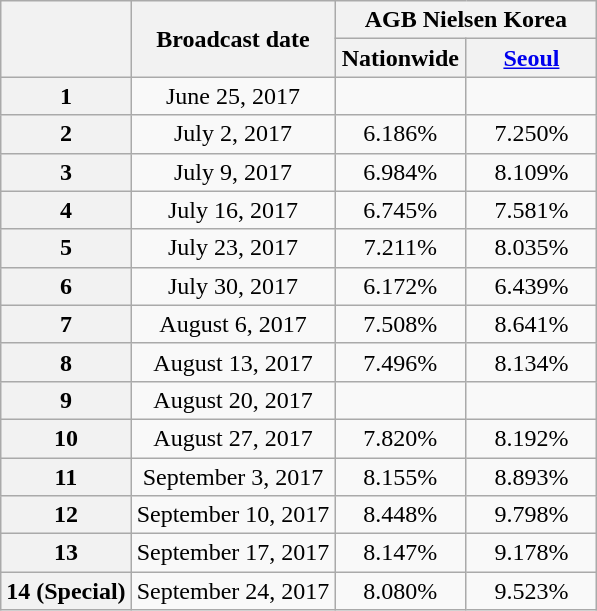<table class="wikitable" style="text-align:center;">
<tr>
<th rowspan="2"></th>
<th rowspan="2">Broadcast date</th>
<th colspan="2">AGB Nielsen Korea</th>
</tr>
<tr>
<th style="width:5em;">Nationwide</th>
<th style="width:5em;"><a href='#'>Seoul</a></th>
</tr>
<tr>
<th>1</th>
<td>June 25, 2017</td>
<td></td>
<td></td>
</tr>
<tr>
<th>2</th>
<td>July 2, 2017</td>
<td>6.186%</td>
<td>7.250%</td>
</tr>
<tr>
<th>3</th>
<td>July 9, 2017</td>
<td>6.984%</td>
<td>8.109%</td>
</tr>
<tr>
<th>4</th>
<td>July 16, 2017</td>
<td>6.745%</td>
<td>7.581%</td>
</tr>
<tr>
<th>5</th>
<td>July 23, 2017</td>
<td>7.211%</td>
<td>8.035%</td>
</tr>
<tr>
<th>6</th>
<td>July 30, 2017</td>
<td>6.172%</td>
<td>6.439%</td>
</tr>
<tr>
<th>7</th>
<td>August 6, 2017</td>
<td>7.508%</td>
<td>8.641%</td>
</tr>
<tr>
<th>8</th>
<td>August 13, 2017</td>
<td>7.496%</td>
<td>8.134%</td>
</tr>
<tr>
<th>9</th>
<td>August 20, 2017</td>
<td></td>
<td></td>
</tr>
<tr>
<th>10</th>
<td>August 27, 2017</td>
<td>7.820%</td>
<td>8.192%</td>
</tr>
<tr>
<th>11</th>
<td>September 3, 2017</td>
<td>8.155%</td>
<td>8.893%</td>
</tr>
<tr>
<th>12</th>
<td>September 10, 2017</td>
<td>8.448%</td>
<td>9.798%</td>
</tr>
<tr>
<th>13</th>
<td>September 17, 2017</td>
<td>8.147%</td>
<td>9.178%</td>
</tr>
<tr>
<th>14 (Special)</th>
<td>September 24, 2017</td>
<td>8.080%</td>
<td>9.523%</td>
</tr>
</table>
